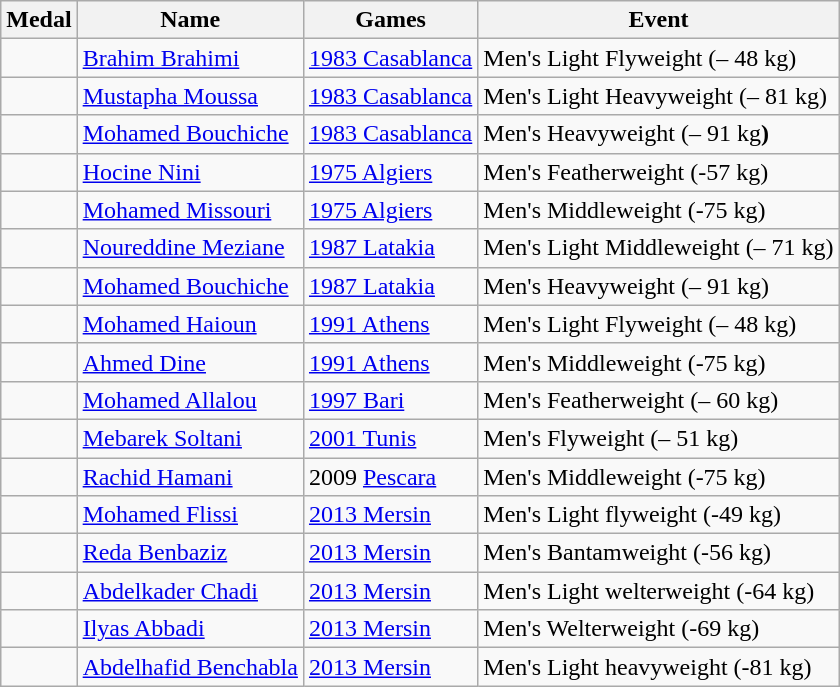<table class="wikitable sortable">
<tr>
<th>Medal</th>
<th>Name</th>
<th>Games</th>
<th>Event</th>
</tr>
<tr>
<td></td>
<td><a href='#'>Brahim Brahimi</a></td>
<td><a href='#'>1983 Casablanca</a></td>
<td>Men's Light Flyweight (– 48 kg)</td>
</tr>
<tr>
<td></td>
<td><a href='#'>Mustapha Moussa</a></td>
<td><a href='#'>1983 Casablanca</a></td>
<td>Men's Light Heavyweight (– 81 kg)</td>
</tr>
<tr>
<td></td>
<td><a href='#'>Mohamed Bouchiche</a></td>
<td><a href='#'>1983 Casablanca</a></td>
<td>Men's Heavyweight (– 91 kg<strong>)</strong></td>
</tr>
<tr>
<td></td>
<td><a href='#'>Hocine Nini</a></td>
<td><a href='#'>1975 Algiers</a></td>
<td>Men's Featherweight (-57 kg)</td>
</tr>
<tr>
<td></td>
<td><a href='#'>Mohamed Missouri</a></td>
<td><a href='#'>1975 Algiers</a></td>
<td>Men's Middleweight (-75 kg)</td>
</tr>
<tr>
<td></td>
<td><a href='#'>Noureddine Meziane</a></td>
<td> <a href='#'>1987 Latakia</a></td>
<td>Men's Light Middleweight (– 71 kg)</td>
</tr>
<tr>
<td></td>
<td><a href='#'>Mohamed Bouchiche</a></td>
<td><a href='#'>1987 Latakia</a></td>
<td>Men's Heavyweight (– 91 kg)</td>
</tr>
<tr>
<td></td>
<td><a href='#'>Mohamed Haioun</a></td>
<td> <a href='#'>1991 Athens</a></td>
<td>Men's Light Flyweight (– 48 kg)</td>
</tr>
<tr>
<td></td>
<td><a href='#'>Ahmed Dine</a></td>
<td><a href='#'>1991 Athens</a></td>
<td>Men's Middleweight (-75 kg)</td>
</tr>
<tr>
<td></td>
<td><a href='#'>Mohamed Allalou</a></td>
<td><a href='#'>1997 Bari</a></td>
<td>Men's Featherweight (– 60 kg)</td>
</tr>
<tr>
<td></td>
<td><a href='#'>Mebarek Soltani</a></td>
<td> <a href='#'>2001 Tunis</a></td>
<td>Men's Flyweight (– 51 kg)</td>
</tr>
<tr>
<td></td>
<td><a href='#'>Rachid Hamani</a></td>
<td> 2009 <a href='#'>Pescara</a></td>
<td>Men's Middleweight (-75 kg)</td>
</tr>
<tr>
<td></td>
<td><a href='#'>Mohamed Flissi</a></td>
<td><a href='#'>2013 Mersin</a></td>
<td>Men's Light flyweight  (-49 kg)</td>
</tr>
<tr>
<td></td>
<td><a href='#'>Reda Benbaziz</a></td>
<td><a href='#'>2013 Mersin</a></td>
<td>Men's Bantamweight  (-56 kg)</td>
</tr>
<tr>
<td></td>
<td><a href='#'>Abdelkader Chadi</a></td>
<td><a href='#'>2013 Mersin</a></td>
<td>Men's Light welterweight (-64 kg)</td>
</tr>
<tr>
<td></td>
<td><a href='#'>Ilyas Abbadi</a></td>
<td><a href='#'>2013 Mersin</a></td>
<td>Men's Welterweight  (-69 kg)</td>
</tr>
<tr>
<td></td>
<td><a href='#'>Abdelhafid Benchabla</a></td>
<td><a href='#'>2013 Mersin</a></td>
<td>Men's Light heavyweight (-81 kg)</td>
</tr>
</table>
